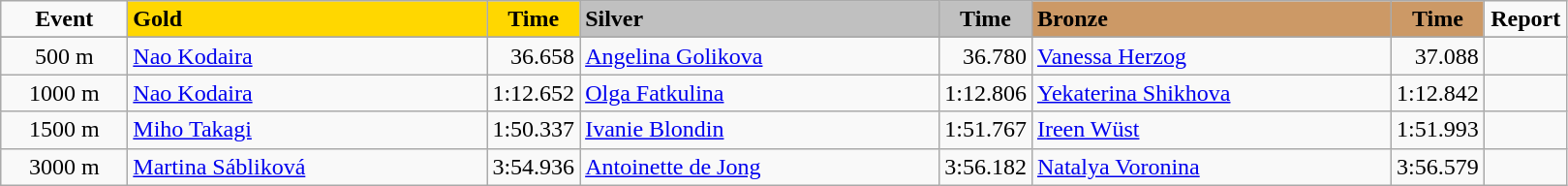<table class="wikitable">
<tr>
<td width="80" align="center"><strong>Event</strong></td>
<td width="240" bgcolor="gold"><strong>Gold</strong></td>
<td width="50" bgcolor="gold" align="center"><strong>Time</strong></td>
<td width="240" bgcolor="silver"><strong>Silver</strong></td>
<td width="50" bgcolor="silver" align="center"><strong>Time</strong></td>
<td width="240" bgcolor="#CC9966"><strong>Bronze</strong></td>
<td width="50" bgcolor="#CC9966" align="center"><strong>Time</strong></td>
<td width="50" align="center"><strong>Report</strong></td>
</tr>
<tr bgcolor="#cccccc">
</tr>
<tr>
<td align="center">500 m</td>
<td> <a href='#'>Nao Kodaira</a></td>
<td align="right">36.658</td>
<td> <a href='#'>Angelina Golikova</a></td>
<td align="right">36.780</td>
<td> <a href='#'>Vanessa Herzog</a></td>
<td align="right">37.088</td>
<td align="center"></td>
</tr>
<tr>
<td align="center">1000 m</td>
<td> <a href='#'>Nao Kodaira</a></td>
<td align="right">1:12.652</td>
<td> <a href='#'>Olga Fatkulina</a></td>
<td align="right">1:12.806</td>
<td> <a href='#'>Yekaterina Shikhova</a></td>
<td align="right">1:12.842</td>
<td align="center"></td>
</tr>
<tr>
<td align="center">1500 m</td>
<td> <a href='#'>Miho Takagi</a></td>
<td align="right">1:50.337 <strong></strong></td>
<td> <a href='#'>Ivanie Blondin</a></td>
<td align="right">1:51.767</td>
<td> <a href='#'>Ireen Wüst</a></td>
<td align="right">1:51.993</td>
<td align="center"></td>
</tr>
<tr>
<td align="center">3000 m</td>
<td> <a href='#'>Martina Sábliková</a></td>
<td align="right">3:54.936</td>
<td> <a href='#'>Antoinette de Jong</a></td>
<td align="right">3:56.182</td>
<td> <a href='#'>Natalya Voronina</a></td>
<td align="right">3:56.579</td>
<td align="center"></td>
</tr>
</table>
